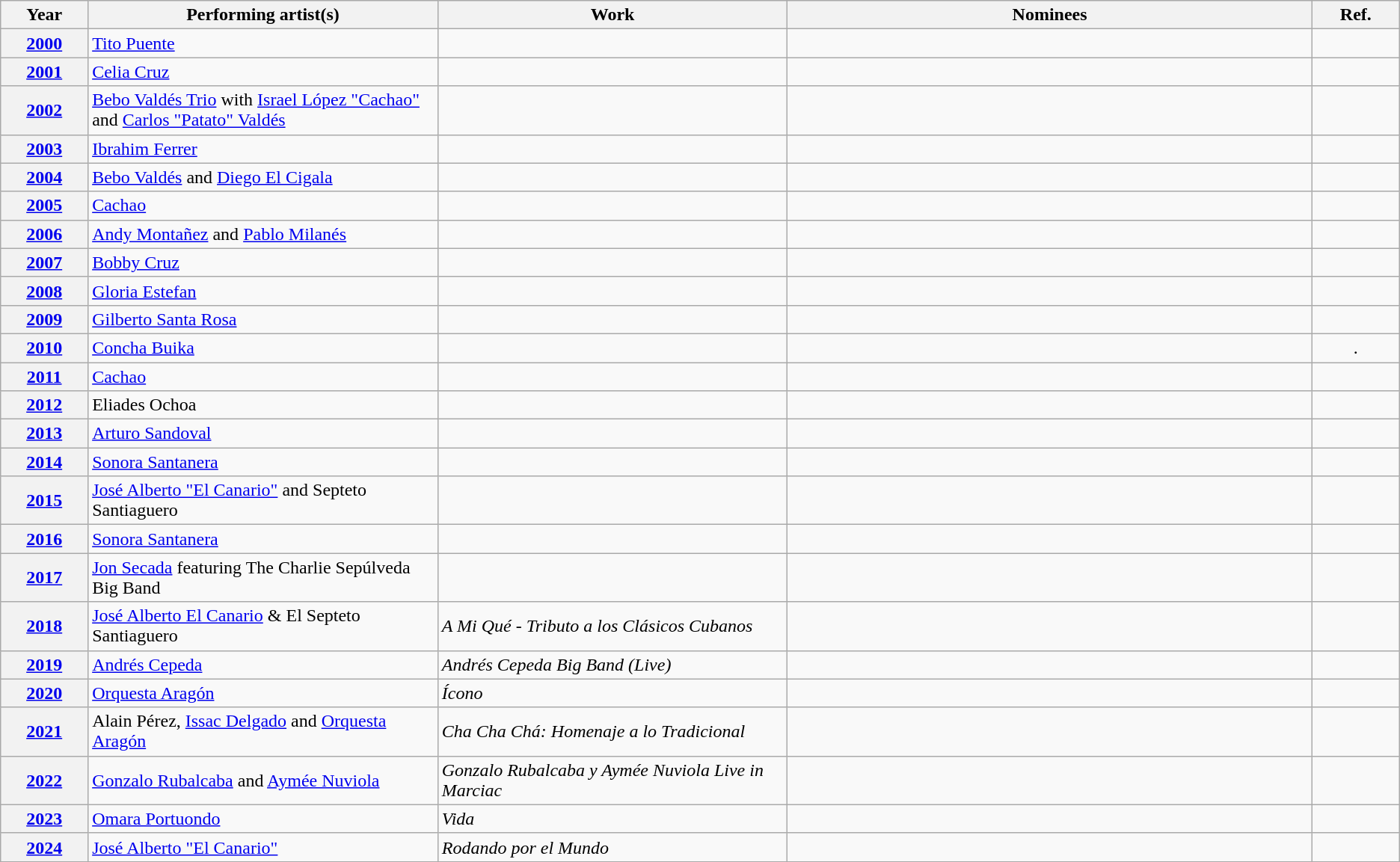<table class="wikitable plainrowheaders sortable">
<tr>
<th scope="col" width="5%">Year</th>
<th scope="col" width="20%">Performing artist(s)</th>
<th scope="col" width="20%">Work</th>
<th scope="col" class="unsortable" width="30%">Nominees</th>
<th scope="col" class="unsortable" width="5%">Ref.</th>
</tr>
<tr>
<th style="text-align:center;"><a href='#'>2000</a></th>
<td> <a href='#'>Tito Puente</a></td>
<td></td>
<td></td>
<td style="text-align:center;"></td>
</tr>
<tr>
<th style="text-align:center;"><a href='#'>2001</a></th>
<td> <a href='#'>Celia Cruz</a></td>
<td></td>
<td></td>
<td style="text-align:center;"></td>
</tr>
<tr>
<th style="text-align:center;"><a href='#'>2002</a></th>
<td> <a href='#'>Bebo Valdés Trio</a> with <a href='#'>Israel López "Cachao"</a> and <a href='#'>Carlos "Patato" Valdés</a></td>
<td></td>
<td></td>
<td style="text-align:center;"></td>
</tr>
<tr>
<th style="text-align:center;"><a href='#'>2003</a></th>
<td> <a href='#'>Ibrahim Ferrer</a></td>
<td></td>
<td></td>
<td style="text-align:center;"></td>
</tr>
<tr>
<th style="text-align:center;"><a href='#'>2004</a></th>
<td> <a href='#'>Bebo Valdés</a> and  <a href='#'>Diego El Cigala</a></td>
<td></td>
<td></td>
<td style="text-align:center;"></td>
</tr>
<tr>
<th style="text-align:center;"><a href='#'>2005</a></th>
<td> <a href='#'>Cachao</a></td>
<td></td>
<td></td>
<td style="text-align:center;"></td>
</tr>
<tr>
<th style="text-align:center;"><a href='#'>2006</a></th>
<td> <a href='#'>Andy Montañez</a> and  <a href='#'>Pablo Milanés</a></td>
<td></td>
<td></td>
<td style="text-align:center;"></td>
</tr>
<tr>
<th style="text-align:center;"><a href='#'>2007</a></th>
<td> <a href='#'>Bobby Cruz</a></td>
<td></td>
<td></td>
<td style="text-align:center;"></td>
</tr>
<tr>
<th style="text-align:center;"><a href='#'>2008</a></th>
<td> <a href='#'>Gloria Estefan</a></td>
<td></td>
<td></td>
<td style="text-align:center;"></td>
</tr>
<tr>
<th style="text-align:center;"><a href='#'>2009</a></th>
<td> <a href='#'>Gilberto Santa Rosa</a></td>
<td></td>
<td></td>
<td style="text-align:center;"></td>
</tr>
<tr>
<th style="text-align:center;"><a href='#'>2010</a></th>
<td> <a href='#'>Concha Buika</a></td>
<td></td>
<td></td>
<td style="text-align:center;">.</td>
</tr>
<tr>
<th style="text-align:center;"><a href='#'>2011</a></th>
<td> <a href='#'>Cachao</a></td>
<td></td>
<td></td>
<td style="text-align:center;"></td>
</tr>
<tr>
<th style="text-align:center;"><a href='#'>2012</a></th>
<td> Eliades Ochoa</td>
<td></td>
<td></td>
<td></td>
</tr>
<tr>
<th style="text-align:center;"><a href='#'>2013</a></th>
<td> <a href='#'>Arturo Sandoval</a></td>
<td></td>
<td></td>
<td></td>
</tr>
<tr>
<th style="text-align:center;"><a href='#'>2014</a></th>
<td> <a href='#'>Sonora Santanera</a></td>
<td></td>
<td></td>
<td></td>
</tr>
<tr>
<th style="text-align:center;"><a href='#'>2015</a></th>
<td> <a href='#'>José Alberto "El Canario"</a> and Septeto Santiaguero</td>
<td></td>
<td></td>
<td></td>
</tr>
<tr>
<th style="text-align:center;"><a href='#'>2016</a></th>
<td> <a href='#'>Sonora Santanera</a></td>
<td></td>
<td></td>
<td></td>
</tr>
<tr>
<th style="text-align:center;"><a href='#'>2017</a></th>
<td> <a href='#'>Jon Secada</a> featuring The Charlie Sepúlveda Big Band</td>
<td></td>
<td></td>
<td></td>
</tr>
<tr>
<th style="text-align:center;"><a href='#'>2018</a></th>
<td> <a href='#'>José Alberto El Canario</a> & El Septeto Santiaguero</td>
<td><em>A Mi Qué - Tributo a los Clásicos Cubanos</em></td>
<td></td>
<td></td>
</tr>
<tr>
<th style="text-align:center;"><a href='#'>2019</a></th>
<td> <a href='#'>Andrés Cepeda</a></td>
<td><em>Andrés Cepeda Big Band (Live)</em></td>
<td></td>
<td></td>
</tr>
<tr>
<th style="text-align:center;"><a href='#'>2020</a></th>
<td> <a href='#'>Orquesta Aragón</a></td>
<td><em>Ícono</em></td>
<td></td>
<td></td>
</tr>
<tr>
<th style="text-align:center;"><a href='#'>2021</a></th>
<td> Alain Pérez, <a href='#'>Issac Delgado</a> and <a href='#'>Orquesta Aragón</a></td>
<td><em>Cha Cha Chá: Homenaje a lo Tradicional</em></td>
<td></td>
<td></td>
</tr>
<tr>
<th style="text-align:center;" scope="row"><a href='#'><strong>2022</strong></a></th>
<td> <a href='#'>Gonzalo Rubalcaba</a> and <a href='#'>Aymée Nuviola</a></td>
<td><em>Gonzalo Rubalcaba y Aymée Nuviola Live in Marciac</em></td>
<td></td>
<td></td>
</tr>
<tr>
<th style="text-align:center;" scope="row"><a href='#'><strong>2023</strong></a></th>
<td> <a href='#'>Omara Portuondo</a></td>
<td><em>Vida</em></td>
<td></td>
<td style="text-align:center;"></td>
</tr>
<tr>
<th style="text-align:center;" scope="row"><a href='#'><strong>2024</strong></a></th>
<td><a href='#'>José Alberto "El Canario"</a></td>
<td><em>Rodando por el Mundo</em></td>
<td></td>
<td align="center"></td>
</tr>
<tr>
</tr>
</table>
